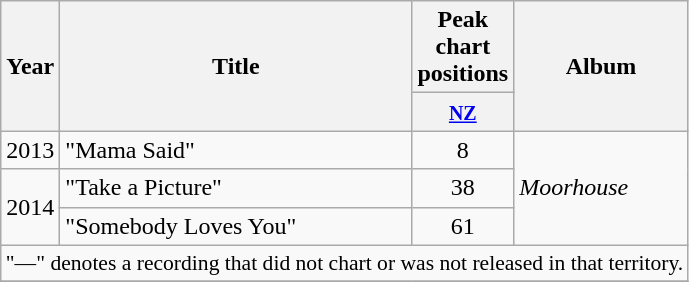<table class="wikitable plainrowheaders">
<tr>
<th rowspan="2"  width="1em">Year</th>
<th rowspan="2">Title</th>
<th width="3em">Peak chart positions</th>
<th rowspan="2">Album</th>
</tr>
<tr>
<th><small><a href='#'>NZ</a></small></th>
</tr>
<tr>
<td>2013</td>
<td>"Mama Said"</td>
<td align="center">8</td>
<td rowspan="3"><em>Moorhouse</em></td>
</tr>
<tr>
<td rowspan="2">2014</td>
<td>"Take a Picture"</td>
<td align="center">38</td>
</tr>
<tr>
<td>"Somebody Loves You"</td>
<td align="center">61</td>
</tr>
<tr>
<td colspan="4" style="font-size:90%" align="center">"—" denotes a recording that did not chart or was not released in that territory.</td>
</tr>
<tr>
</tr>
</table>
